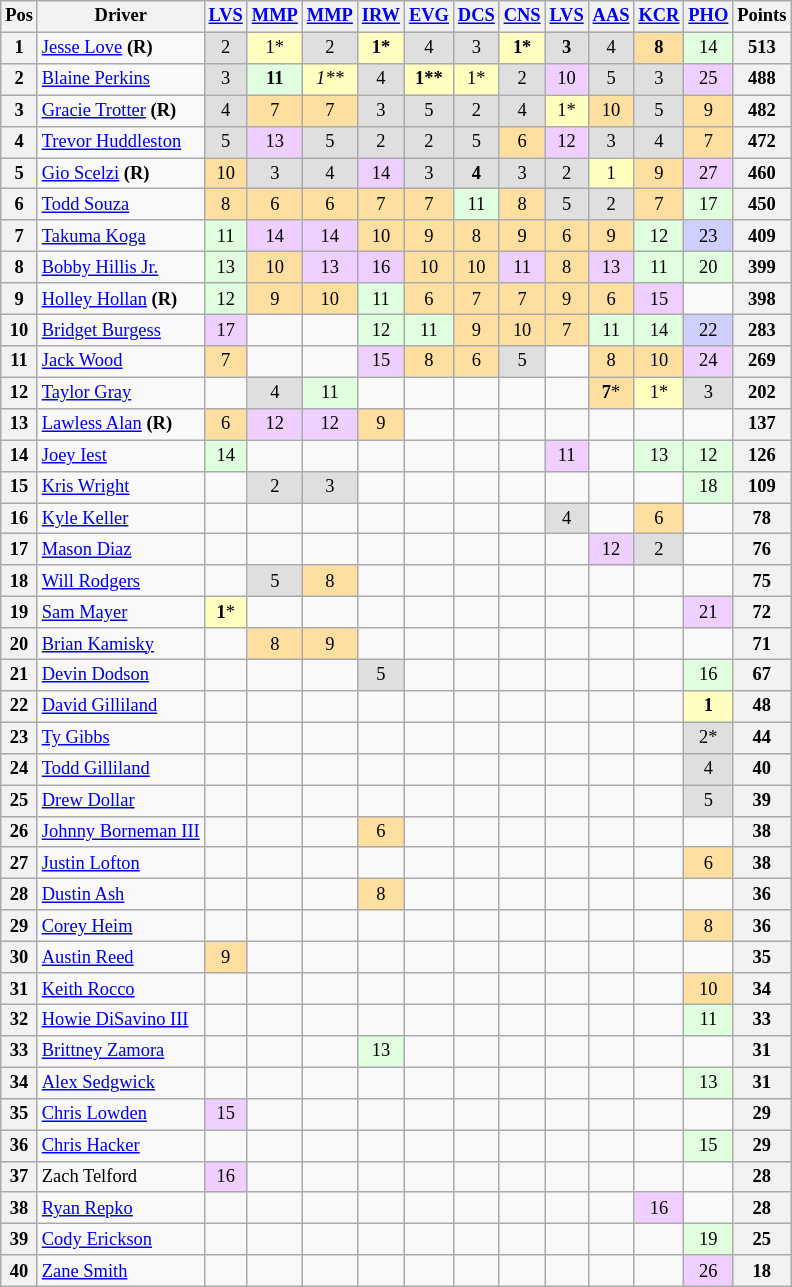<table class="wikitable" style="font-size:77%; text-align:center;">
<tr>
<th valign="middle">Pos</th>
<th valign="middle">Driver</th>
<th><a href='#'>LVS</a></th>
<th><a href='#'>MMP</a></th>
<th><a href='#'>MMP</a></th>
<th><a href='#'>IRW</a></th>
<th><a href='#'>EVG</a></th>
<th><a href='#'>DCS</a></th>
<th><a href='#'>CNS</a></th>
<th><a href='#'>LVS</a></th>
<th><a href='#'>AAS</a></th>
<th><a href='#'>KCR</a></th>
<th><a href='#'>PHO</a></th>
<th valign="middle">Points</th>
</tr>
<tr>
<th>1</th>
<td align="left"><a href='#'>Jesse Love</a> <strong>(R)</strong></td>
<td style="background:#DFDFDF;">2</td>
<td style="background:#FFFFBF;">1*</td>
<td style="background:#DFDFDF;">2</td>
<td style="background:#FFFFBF;"><strong>1*</strong></td>
<td style="background:#DFDFDF;">4</td>
<td style="background:#DFDFDF;">3</td>
<td style="background:#FFFFBF;"><strong>1*</strong></td>
<td style="background:#DFDFDF;"><strong>3</strong></td>
<td style="background:#DFDFDF;">4</td>
<td style="background:#FFDF9F;"><strong>8</strong></td>
<td style="background:#DFFFDF;">14</td>
<th>513</th>
</tr>
<tr>
<th>2</th>
<td align="left"><a href='#'>Blaine Perkins</a></td>
<td style="background:#DFDFDF;">3</td>
<td style="background:#DFFFDF;"><strong>11</strong></td>
<td style="background:#FFFFBF;"><em>1**</em></td>
<td style="background:#DFDFDF;">4</td>
<td style="background:#FFFFBF;"><strong>1**</strong></td>
<td style="background:#FFFFBF;">1*</td>
<td style="background:#DFDFDF;">2</td>
<td style="background:#EFCFFF;">10</td>
<td style="background:#DFDFDF;">5</td>
<td style="background:#DFDFDF;">3</td>
<td style="background:#EFCFFF;">25</td>
<th>488</th>
</tr>
<tr>
<th>3</th>
<td align="left"><a href='#'>Gracie Trotter</a> <strong>(R)</strong></td>
<td style="background:#DFDFDF;">4</td>
<td style="background:#FFDF9F;">7</td>
<td style="background:#FFDF9F;">7</td>
<td style="background:#DFDFDF;">3</td>
<td style="background:#DFDFDF;">5</td>
<td style="background:#DFDFDF;">2</td>
<td style="background:#DFDFDF;">4</td>
<td style="background:#FFFFBF;">1*</td>
<td style="background:#FFDF9F;">10</td>
<td style="background:#DFDFDF;">5</td>
<td style="background:#FFDF9F;">9</td>
<th>482</th>
</tr>
<tr>
<th>4</th>
<td align="left"><a href='#'>Trevor Huddleston</a></td>
<td style="background:#DFDFDF;">5</td>
<td style="background:#EFCFFF;">13</td>
<td style="background:#DFDFDF;">5</td>
<td style="background:#DFDFDF;">2</td>
<td style="background:#DFDFDF;">2</td>
<td style="background:#DFDFDF;">5</td>
<td style="background:#FFDF9F;">6</td>
<td style="background:#EFCFFF;">12</td>
<td style="background:#DFDFDF;">3</td>
<td style="background:#DFDFDF;">4</td>
<td style="background:#FFDF9F;">7</td>
<th>472</th>
</tr>
<tr>
<th>5</th>
<td align="left"><a href='#'>Gio Scelzi</a> <strong>(R)</strong></td>
<td style="background:#FFDF9F;">10</td>
<td style="background:#DFDFDF;">3</td>
<td style="background:#DFDFDF;">4</td>
<td style="background:#EFCFFF;">14</td>
<td style="background:#DFDFDF;">3</td>
<td style="background:#DFDFDF;"><strong>4</strong></td>
<td style="background:#DFDFDF;">3</td>
<td style="background:#DFDFDF;">2</td>
<td style="background:#FFFFBF;">1</td>
<td style="background:#FFDF9F;">9</td>
<td style="background:#EFCFFF;">27</td>
<th>460</th>
</tr>
<tr>
<th>6</th>
<td align="left"><a href='#'>Todd Souza</a></td>
<td style="background:#FFDF9F;">8</td>
<td style="background:#FFDF9F;">6</td>
<td style="background:#FFDF9F;">6</td>
<td style="background:#FFDF9F;">7</td>
<td style="background:#FFDF9F;">7</td>
<td style="background:#DFFFDF;">11</td>
<td style="background:#FFDF9F;">8</td>
<td style="background:#DFDFDF;">5</td>
<td style="background:#DFDFDF;">2</td>
<td style="background:#FFDF9F;">7</td>
<td style="background:#DFFFDF;">17</td>
<th>450</th>
</tr>
<tr>
<th>7</th>
<td align="left"><a href='#'>Takuma Koga</a></td>
<td style="background:#DFFFDF;">11</td>
<td style="background:#EFCFFF;">14</td>
<td style="background:#EFCFFF;">14</td>
<td style="background:#FFDF9F;">10</td>
<td style="background:#FFDF9F;">9</td>
<td style="background:#FFDF9F;">8</td>
<td style="background:#FFDF9F;">9</td>
<td style="background:#FFDF9F;">6</td>
<td style="background:#FFDF9F;">9</td>
<td style="background:#DFFFDF;">12</td>
<td style="background:#CFCFFF;">23</td>
<th>409</th>
</tr>
<tr>
<th>8</th>
<td align="left"><a href='#'>Bobby Hillis Jr.</a></td>
<td style="background:#DFFFDF;">13</td>
<td style="background:#FFDF9F;">10</td>
<td style="background:#EFCFFF;">13</td>
<td style="background:#EFCFFF;">16</td>
<td style="background:#FFDF9F;">10</td>
<td style="background:#FFDF9F;">10</td>
<td style="background:#EFCFFF;">11</td>
<td style="background:#FFDF9F;">8</td>
<td style="background:#EFCFFF;">13</td>
<td style="background:#DFFFDF;">11</td>
<td style="background:#DFFFDF;">20</td>
<th>399</th>
</tr>
<tr>
<th>9</th>
<td align="left"><a href='#'>Holley Hollan</a> <strong>(R)</strong></td>
<td style="background:#DFFFDF;">12</td>
<td style="background:#FFDF9F;">9</td>
<td style="background:#FFDF9F;">10</td>
<td style="background:#DFFFDF;">11</td>
<td style="background:#FFDF9F;">6</td>
<td style="background:#FFDF9F;">7</td>
<td style="background:#FFDF9F;">7</td>
<td style="background:#FFDF9F;">9</td>
<td style="background:#FFDF9F;">6</td>
<td style="background:#EFCFFF;">15</td>
<td></td>
<th>398</th>
</tr>
<tr>
<th>10</th>
<td align="left"><a href='#'>Bridget Burgess</a></td>
<td style="background:#EFCFFF;">17</td>
<td></td>
<td></td>
<td style="background:#DFFFDF;">12</td>
<td style="background:#DFFFDF;">11</td>
<td style="background:#FFDF9F;">9</td>
<td style="background:#FFDF9F;">10</td>
<td style="background:#FFDF9F;">7</td>
<td style="background:#DFFFDF;">11</td>
<td style="background:#DFFFDF;">14</td>
<td style="background:#CFCFFF;">22</td>
<th>283</th>
</tr>
<tr>
<th>11</th>
<td align="left"><a href='#'>Jack Wood</a></td>
<td style="background:#FFDF9F;">7</td>
<td></td>
<td></td>
<td style="background:#EFCFFF;">15</td>
<td style="background:#FFDF9F;">8</td>
<td style="background:#FFDF9F;">6</td>
<td style="background:#DFDFDF;">5</td>
<td></td>
<td style="background:#FFDF9F;">8</td>
<td style="background:#FFDF9F;">10</td>
<td style="background:#EFCFFF;">24</td>
<th>269</th>
</tr>
<tr>
<th>12</th>
<td align="left"><a href='#'>Taylor Gray</a></td>
<td></td>
<td style="background:#DFDFDF;">4</td>
<td style="background:#DFFFDF;">11</td>
<td></td>
<td></td>
<td></td>
<td></td>
<td></td>
<td style="background:#FFDF9F;"><strong>7</strong>*</td>
<td style="background:#FFFFBF;">1*</td>
<td style="background:#DFDFDF;">3</td>
<th>202</th>
</tr>
<tr>
<th>13</th>
<td align="left"><a href='#'>Lawless Alan</a> <strong>(R)</strong></td>
<td style="background:#FFDF9F;">6</td>
<td style="background:#EFCFFF;">12</td>
<td style="background:#EFCFFF;">12</td>
<td style="background:#FFDF9F;">9</td>
<td></td>
<td></td>
<td></td>
<td></td>
<td></td>
<td></td>
<td></td>
<th>137</th>
</tr>
<tr>
<th>14</th>
<td align="left"><a href='#'>Joey Iest</a></td>
<td style="background:#DFFFDF;">14</td>
<td></td>
<td></td>
<td></td>
<td></td>
<td></td>
<td></td>
<td style="background:#EFCFFF;">11</td>
<td></td>
<td style="background:#DFFFDF;">13</td>
<td style="background:#DFFFDF;">12</td>
<th>126</th>
</tr>
<tr>
<th>15</th>
<td align="left"><a href='#'>Kris Wright</a></td>
<td></td>
<td style="background:#DFDFDF;">2</td>
<td style="background:#DFDFDF;">3</td>
<td></td>
<td></td>
<td></td>
<td></td>
<td></td>
<td></td>
<td></td>
<td style="background:#DFFFDF;">18</td>
<th>109</th>
</tr>
<tr>
<th>16</th>
<td align="left"><a href='#'>Kyle Keller</a></td>
<td></td>
<td></td>
<td></td>
<td></td>
<td></td>
<td></td>
<td></td>
<td style="background:#DFDFDF;">4</td>
<td></td>
<td style="background:#FFDF9F;">6</td>
<td></td>
<th>78</th>
</tr>
<tr>
<th>17</th>
<td align="left"><a href='#'>Mason Diaz</a></td>
<td></td>
<td></td>
<td></td>
<td></td>
<td></td>
<td></td>
<td></td>
<td></td>
<td style="background:#EFCFFF;">12</td>
<td style="background:#DFDFDF;">2</td>
<td></td>
<th>76</th>
</tr>
<tr>
<th>18</th>
<td align="left"><a href='#'>Will Rodgers</a></td>
<td></td>
<td style="background:#DFDFDF;">5</td>
<td style="background:#FFDF9F;">8</td>
<td></td>
<td></td>
<td></td>
<td></td>
<td></td>
<td></td>
<td></td>
<td></td>
<th>75</th>
</tr>
<tr>
<th>19</th>
<td align="left"><a href='#'>Sam Mayer</a></td>
<td style="background:#FFFFBF;"><strong>1</strong>*</td>
<td></td>
<td></td>
<td></td>
<td></td>
<td></td>
<td></td>
<td></td>
<td></td>
<td></td>
<td style="background:#EFCFFF;">21</td>
<th>72</th>
</tr>
<tr>
<th>20</th>
<td align="left"><a href='#'>Brian Kamisky</a></td>
<td></td>
<td style="background:#FFDF9F;">8</td>
<td style="background:#FFDF9F;">9</td>
<td></td>
<td></td>
<td></td>
<td></td>
<td></td>
<td></td>
<td></td>
<td></td>
<th>71</th>
</tr>
<tr>
<th>21</th>
<td align="left"><a href='#'>Devin Dodson</a></td>
<td></td>
<td></td>
<td></td>
<td style="background:#DFDFDF;">5</td>
<td></td>
<td></td>
<td></td>
<td></td>
<td></td>
<td></td>
<td style="background:#DFFFDF;">16</td>
<th>67</th>
</tr>
<tr>
<th>22</th>
<td align="left"><a href='#'>David Gilliland</a></td>
<td></td>
<td></td>
<td></td>
<td></td>
<td></td>
<td></td>
<td></td>
<td></td>
<td></td>
<td></td>
<td style="background:#FFFFBF;"><strong>1</strong></td>
<th>48</th>
</tr>
<tr>
<th>23</th>
<td align="left"><a href='#'>Ty Gibbs</a></td>
<td></td>
<td></td>
<td></td>
<td></td>
<td></td>
<td></td>
<td></td>
<td></td>
<td></td>
<td></td>
<td style="background:#DFDFDF;">2*</td>
<th>44</th>
</tr>
<tr>
<th>24</th>
<td align="left"><a href='#'>Todd Gilliland</a></td>
<td></td>
<td></td>
<td></td>
<td></td>
<td></td>
<td></td>
<td></td>
<td></td>
<td></td>
<td></td>
<td style="background:#DFDFDF;">4</td>
<th>40</th>
</tr>
<tr>
<th>25</th>
<td align="left"><a href='#'>Drew Dollar</a></td>
<td></td>
<td></td>
<td></td>
<td></td>
<td></td>
<td></td>
<td></td>
<td></td>
<td></td>
<td></td>
<td style="background:#DFDFDF;">5</td>
<th>39</th>
</tr>
<tr>
<th>26</th>
<td align="left" nowrap><a href='#'>Johnny Borneman III</a></td>
<td></td>
<td></td>
<td></td>
<td style="background:#FFDF9F;">6</td>
<td></td>
<td></td>
<td></td>
<td></td>
<td></td>
<td></td>
<td></td>
<th>38</th>
</tr>
<tr>
<th>27</th>
<td align="left"><a href='#'>Justin Lofton</a></td>
<td></td>
<td></td>
<td></td>
<td></td>
<td></td>
<td></td>
<td></td>
<td></td>
<td></td>
<td></td>
<td style="background:#FFDF9F;">6</td>
<th>38</th>
</tr>
<tr>
<th>28</th>
<td align="left"><a href='#'>Dustin Ash</a></td>
<td></td>
<td></td>
<td></td>
<td style="background:#FFDF9F;">8</td>
<td></td>
<td></td>
<td></td>
<td></td>
<td></td>
<td></td>
<td></td>
<th>36</th>
</tr>
<tr>
<th>29</th>
<td align="left"><a href='#'>Corey Heim</a></td>
<td></td>
<td></td>
<td></td>
<td></td>
<td></td>
<td></td>
<td></td>
<td></td>
<td></td>
<td></td>
<td style="background:#FFDF9F;">8</td>
<th>36</th>
</tr>
<tr>
<th>30</th>
<td align="left"><a href='#'>Austin Reed</a></td>
<td style="background:#FFDF9F;">9</td>
<td></td>
<td></td>
<td></td>
<td></td>
<td></td>
<td></td>
<td></td>
<td></td>
<td></td>
<td></td>
<th>35</th>
</tr>
<tr>
<th>31</th>
<td align="left"><a href='#'>Keith Rocco</a></td>
<td></td>
<td></td>
<td></td>
<td></td>
<td></td>
<td></td>
<td></td>
<td></td>
<td></td>
<td></td>
<td style="background:#FFDF9F;">10</td>
<th>34</th>
</tr>
<tr>
<th>32</th>
<td align="left"><a href='#'>Howie DiSavino III</a></td>
<td></td>
<td></td>
<td></td>
<td></td>
<td></td>
<td></td>
<td></td>
<td></td>
<td></td>
<td></td>
<td style="background:#DFFFDF;">11</td>
<th>33</th>
</tr>
<tr>
<th>33</th>
<td align="left"><a href='#'>Brittney Zamora</a></td>
<td></td>
<td></td>
<td></td>
<td style="background:#DFFFDF;">13</td>
<td></td>
<td></td>
<td></td>
<td></td>
<td></td>
<td></td>
<td></td>
<th>31</th>
</tr>
<tr>
<th>34</th>
<td align="left"><a href='#'>Alex Sedgwick</a></td>
<td></td>
<td></td>
<td></td>
<td></td>
<td></td>
<td></td>
<td></td>
<td></td>
<td></td>
<td></td>
<td style="background:#DFFFDF;">13</td>
<th>31</th>
</tr>
<tr>
<th>35</th>
<td align="left"><a href='#'>Chris Lowden</a></td>
<td style="background:#EFCFFF;">15</td>
<td></td>
<td></td>
<td></td>
<td></td>
<td></td>
<td></td>
<td></td>
<td></td>
<td></td>
<td></td>
<th>29</th>
</tr>
<tr>
<th>36</th>
<td align="left"><a href='#'>Chris Hacker</a></td>
<td></td>
<td></td>
<td></td>
<td></td>
<td></td>
<td></td>
<td></td>
<td></td>
<td></td>
<td></td>
<td style="background:#DFFFDF;">15</td>
<th>29</th>
</tr>
<tr>
<th>37</th>
<td align="left">Zach Telford</td>
<td style="background:#EFCFFF;">16</td>
<td></td>
<td></td>
<td></td>
<td></td>
<td></td>
<td></td>
<td></td>
<td></td>
<td></td>
<td></td>
<th>28</th>
</tr>
<tr>
<th>38</th>
<td align="left"><a href='#'>Ryan Repko</a></td>
<td></td>
<td></td>
<td></td>
<td></td>
<td></td>
<td></td>
<td></td>
<td></td>
<td></td>
<td style="background:#EFCFFF;">16</td>
<td></td>
<th>28</th>
</tr>
<tr>
<th>39</th>
<td align="left"><a href='#'>Cody Erickson</a></td>
<td></td>
<td></td>
<td></td>
<td></td>
<td></td>
<td></td>
<td></td>
<td></td>
<td></td>
<td></td>
<td style="background:#DFFFDF;">19</td>
<th>25</th>
</tr>
<tr>
<th>40</th>
<td align="left"><a href='#'>Zane Smith</a></td>
<td></td>
<td></td>
<td></td>
<td></td>
<td></td>
<td></td>
<td></td>
<td></td>
<td></td>
<td></td>
<td style="background:#EFCFFF;">26</td>
<th>18</th>
</tr>
</table>
